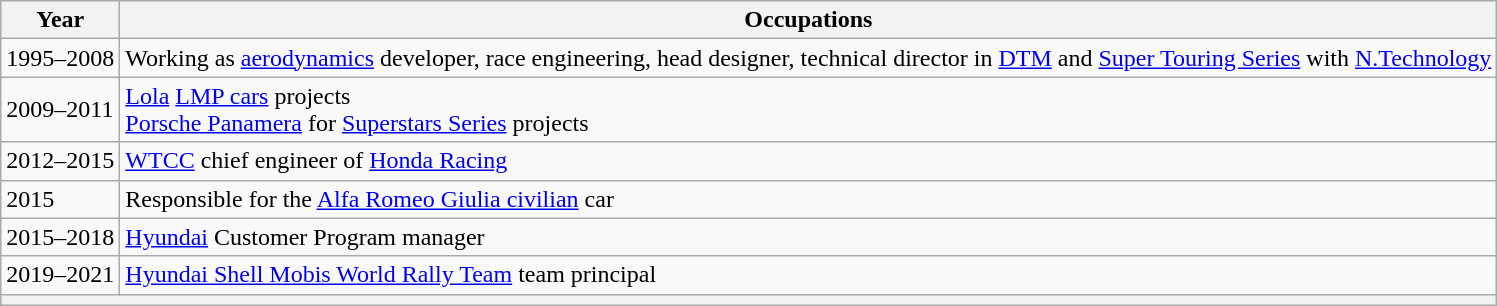<table class="wikitable">
<tr>
<th>Year</th>
<th>Occupations</th>
</tr>
<tr>
<td>1995–2008</td>
<td>Working as <a href='#'>aerodynamics</a> developer, race engineering, head designer, technical director in <a href='#'>DTM</a> and <a href='#'>Super Touring Series</a> with <a href='#'>N.Technology</a></td>
</tr>
<tr>
<td>2009–2011</td>
<td><a href='#'>Lola</a> <a href='#'>LMP cars</a> projects<br><a href='#'>Porsche Panamera</a> for <a href='#'>Superstars Series</a> projects</td>
</tr>
<tr>
<td>2012–2015</td>
<td><a href='#'>WTCC</a> chief engineer of <a href='#'>Honda Racing</a></td>
</tr>
<tr>
<td>2015</td>
<td>Responsible for the <a href='#'>Alfa Romeo Giulia civilian</a> car</td>
</tr>
<tr>
<td>2015–2018</td>
<td><a href='#'>Hyundai</a> Customer Program manager</td>
</tr>
<tr>
<td>2019–2021</td>
<td><a href='#'>Hyundai Shell Mobis World Rally Team</a> team principal</td>
</tr>
<tr>
<th colspan="2"></th>
</tr>
</table>
